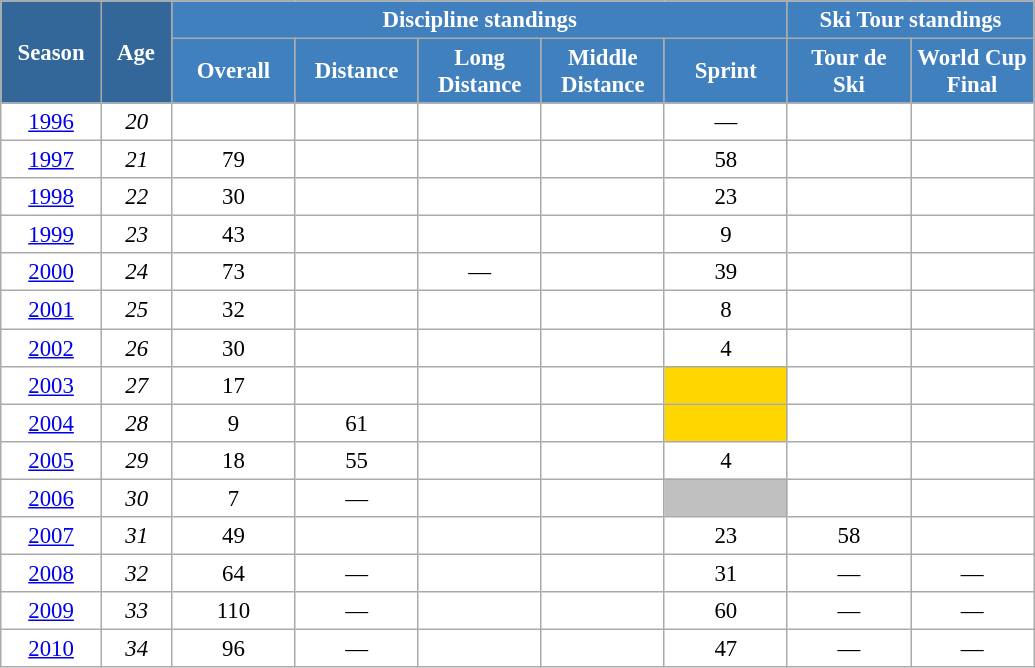<table class="wikitable" style="font-size:95%; text-align:center; border:grey solid 1px; border-collapse:collapse; background:#ffffff;">
<tr>
<th style="background-color:#369; color:white; width:60px;" rowspan="2"> Season </th>
<th style="background-color:#369; color:white; width:40px;" rowspan="2"> Age </th>
<th style="background-color:#4180be; color:white;" colspan="5">Discipline standings</th>
<th style="background-color:#4180be; color:white;" colspan="2">Ski Tour standings</th>
</tr>
<tr>
<th style="background-color:#4180be; color:white; width:75px;">Overall</th>
<th style="background-color:#4180be; color:white; width:75px;">Distance</th>
<th style="background-color:#4180be; color:white; width:75px;">Long Distance</th>
<th style="background-color:#4180be; color:white; width:75px;">Middle Distance</th>
<th style="background-color:#4180be; color:white; width:75px;">Sprint</th>
<th style="background-color:#4180be; color:white; width:75px;">Tour de<br>Ski</th>
<th style="background-color:#4180be; color:white; width:75px;">World Cup<br>Final</th>
</tr>
<tr>
<td><a href='#'>1996</a></td>
<td><em>20</em></td>
<td></td>
<td></td>
<td></td>
<td></td>
<td>—</td>
<td></td>
<td></td>
</tr>
<tr>
<td><a href='#'>1997</a></td>
<td><em>21</em></td>
<td>79</td>
<td></td>
<td></td>
<td></td>
<td>58</td>
<td></td>
<td></td>
</tr>
<tr>
<td><a href='#'>1998</a></td>
<td><em>22</em></td>
<td>30</td>
<td></td>
<td></td>
<td></td>
<td>23</td>
<td></td>
<td></td>
</tr>
<tr>
<td><a href='#'>1999</a></td>
<td><em>23</em></td>
<td>43</td>
<td></td>
<td></td>
<td></td>
<td>9</td>
<td></td>
<td></td>
</tr>
<tr>
<td><a href='#'>2000</a></td>
<td><em>24</em></td>
<td>73</td>
<td></td>
<td>—</td>
<td></td>
<td>39</td>
<td></td>
<td></td>
</tr>
<tr>
<td><a href='#'>2001</a></td>
<td><em>25</em></td>
<td>32</td>
<td></td>
<td></td>
<td></td>
<td>8</td>
<td></td>
<td></td>
</tr>
<tr>
<td><a href='#'>2002</a></td>
<td><em>26</em></td>
<td>30</td>
<td></td>
<td></td>
<td></td>
<td>4</td>
<td></td>
<td></td>
</tr>
<tr>
<td><a href='#'>2003</a></td>
<td><em>27</em></td>
<td>17</td>
<td></td>
<td></td>
<td></td>
<td style="background:gold;"></td>
<td></td>
<td></td>
</tr>
<tr>
<td><a href='#'>2004</a></td>
<td><em>28</em></td>
<td>9</td>
<td>61</td>
<td></td>
<td></td>
<td style="background:gold;"></td>
<td></td>
<td></td>
</tr>
<tr>
<td><a href='#'>2005</a></td>
<td><em>29</em></td>
<td>18</td>
<td>55</td>
<td></td>
<td></td>
<td>4</td>
<td></td>
<td></td>
</tr>
<tr>
<td><a href='#'>2006</a></td>
<td><em>30</em></td>
<td>7</td>
<td>—</td>
<td></td>
<td></td>
<td style="background:silver;"></td>
<td></td>
<td></td>
</tr>
<tr>
<td><a href='#'>2007</a></td>
<td><em>31</em></td>
<td>49</td>
<td></td>
<td></td>
<td></td>
<td>23</td>
<td>58</td>
<td></td>
</tr>
<tr>
<td><a href='#'>2008</a></td>
<td><em>32</em></td>
<td>64</td>
<td>—</td>
<td></td>
<td></td>
<td>31</td>
<td>—</td>
<td>—</td>
</tr>
<tr>
<td><a href='#'>2009</a></td>
<td><em>33</em></td>
<td>110</td>
<td>—</td>
<td></td>
<td></td>
<td>60</td>
<td>—</td>
<td>—</td>
</tr>
<tr>
<td><a href='#'>2010</a></td>
<td><em>34</em></td>
<td>96</td>
<td>—</td>
<td></td>
<td></td>
<td>47</td>
<td>—</td>
<td>—</td>
</tr>
</table>
